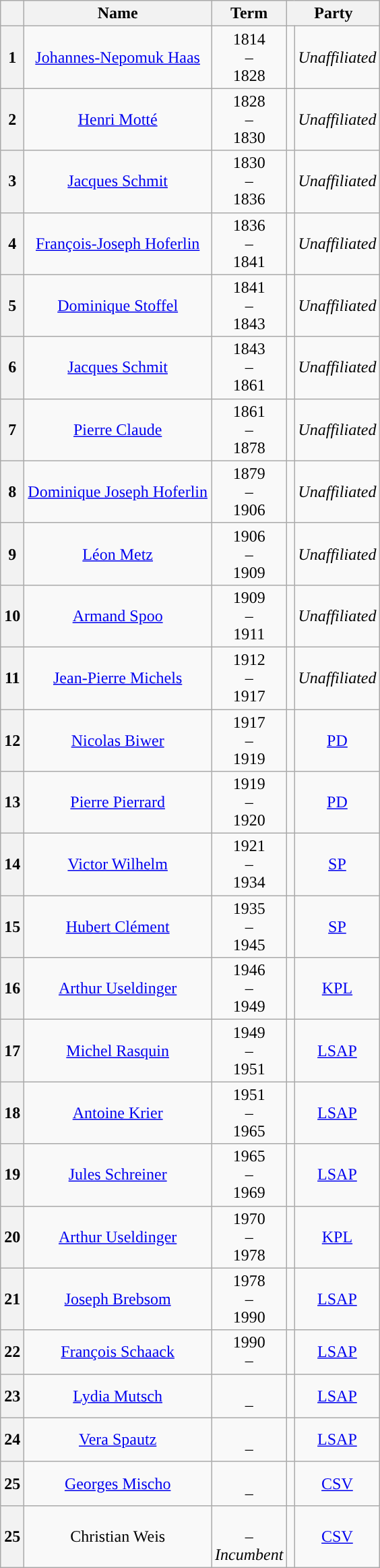<table class="wikitable sortable" style="text-align:center">
<tr>
<th></th>
<th>Name</th>
<th>Term</th>
<th colspan=2>Party</th>
</tr>
<tr>
<th>1</th>
<td data-sort-value="Haas, Johannes-Nepomuk"><a href='#'>Johannes-Nepomuk Haas</a></td>
<td>1814<br>–<br>1828</td>
<td style="background-color:"></td>
<td><em>Unaffiliated</em></td>
</tr>
<tr>
<th>2</th>
<td data-sort-value="Motté, Henri"><a href='#'>Henri Motté</a></td>
<td>1828<br>–<br>1830</td>
<td style="background-color:"></td>
<td><em>Unaffiliated</em></td>
</tr>
<tr>
<th>3</th>
<td data-sort-value="Schmit, Jacquesa"><a href='#'>Jacques Schmit</a></td>
<td>1830<br>–<br>1836</td>
<td style="background-color:"></td>
<td><em>Unaffiliated</em></td>
</tr>
<tr>
<th>4</th>
<td data-sort-value="Hoferlin, François-Joseph'"><a href='#'>François-Joseph Hoferlin</a></td>
<td>1836<br>–<br>1841</td>
<td style="background-color:"></td>
<td><em>Unaffiliated</em></td>
</tr>
<tr>
<th>5</th>
<td data-sort-value="Stoffel, Dominique"><a href='#'>Dominique Stoffel</a></td>
<td>1841<br>–<br>1843</td>
<td style="background-color:"></td>
<td><em>Unaffiliated</em></td>
</tr>
<tr>
<th>6</th>
<td data-sort-value="Schmit, Jacquesb"><a href='#'>Jacques Schmit</a></td>
<td>1843<br>–<br>1861</td>
<td style="background-color:"></td>
<td><em>Unaffiliated</em></td>
</tr>
<tr>
<th>7</th>
<td data-sort-value="Claude, Pierre"><a href='#'>Pierre Claude</a></td>
<td>1861<br>–<br>1878</td>
<td style="background-color:"></td>
<td><em>Unaffiliated</em></td>
</tr>
<tr>
<th>8</th>
<td data-sort-value="Hoferlin, Dominique Joseph"><a href='#'>Dominique Joseph Hoferlin</a></td>
<td>1879<br>–<br>1906</td>
<td style="background-color:"></td>
<td><em>Unaffiliated</em></td>
</tr>
<tr>
<th>9</th>
<td data-sort-value="Metz, Léon"><a href='#'>Léon Metz</a></td>
<td>1906<br>–<br>1909</td>
<td style="background-color:"></td>
<td><em>Unaffiliated</em></td>
</tr>
<tr>
<th>10</th>
<td data-sort-value="Spoo, Armand"><a href='#'>Armand Spoo</a></td>
<td>1909<br>–<br>1911</td>
<td style="background-color:"></td>
<td><em>Unaffiliated</em></td>
</tr>
<tr>
<th>11</th>
<td data-sort-value="Michels, Jean-Pierre"><a href='#'>Jean-Pierre Michels</a></td>
<td>1912<br>–<br>1917</td>
<td style="background-color:"></td>
<td><em>Unaffiliated</em></td>
</tr>
<tr>
<th>12</th>
<td data-sort-value="Biwer, Nicolas"><a href='#'>Nicolas Biwer</a></td>
<td>1917<br>–<br>1919</td>
<td style="background-color: "></td>
<td><a href='#'>PD</a></td>
</tr>
<tr>
<th>13</th>
<td data-sort-value="Pierrard, Pierre"><a href='#'>Pierre Pierrard</a></td>
<td>1919<br>–<br>1920</td>
<td style="background-color: "></td>
<td><a href='#'>PD</a></td>
</tr>
<tr>
<th>14</th>
<td data-sort-value="Wilhelm, Victor"><a href='#'>Victor Wilhelm</a></td>
<td>1921<br>–<br>1934</td>
<td style="background-color: "></td>
<td><a href='#'>SP</a></td>
</tr>
<tr>
<th>15</th>
<td data-sort-value="Clément, Hubert"><a href='#'>Hubert Clément</a></td>
<td>1935<br>–<br>1945</td>
<td style="background-color: "></td>
<td><a href='#'>SP</a></td>
</tr>
<tr>
<th>16</th>
<td data-sort-value="Useldinger, Arthura"><a href='#'>Arthur Useldinger</a></td>
<td>1946<br>–<br>1949</td>
<td style="background-color: "></td>
<td><a href='#'>KPL</a></td>
</tr>
<tr>
<th>17</th>
<td data-sort-value="Rasquin, Michel"><a href='#'>Michel Rasquin</a></td>
<td>1949<br>–<br>1951</td>
<td style="background-color: "></td>
<td><a href='#'>LSAP</a></td>
</tr>
<tr>
<th>18</th>
<td data-sort-value="Krier, Antoine"><a href='#'>Antoine Krier</a></td>
<td>1951<br>–<br>1965</td>
<td style="background-color: "></td>
<td><a href='#'>LSAP</a></td>
</tr>
<tr>
<th>19</th>
<td data-sort-value="Schreiner, Jules"><a href='#'>Jules Schreiner</a></td>
<td>1965<br>–<br>1969</td>
<td style="background-color: "></td>
<td><a href='#'>LSAP</a></td>
</tr>
<tr>
<th>20</th>
<td data-sort-value="Useldinger, Arthurb"><a href='#'>Arthur Useldinger</a></td>
<td>1970<br>–<br>1978</td>
<td style="background-color: "></td>
<td><a href='#'>KPL</a></td>
</tr>
<tr>
<th>21</th>
<td data-sort-value="Brebsom, Joseph"><a href='#'>Joseph Brebsom</a></td>
<td>1978<br>–<br>1990</td>
<td style="background-color: "></td>
<td><a href='#'>LSAP</a></td>
</tr>
<tr>
<th>22</th>
<td data-sort-value="Schaack, François"><a href='#'>François Schaack</a></td>
<td>1990<br>–<br></td>
<td style="background-color: "></td>
<td><a href='#'>LSAP</a></td>
</tr>
<tr>
<th>23</th>
<td data-sort-value="Mutsch, Lydia"><a href='#'>Lydia Mutsch</a></td>
<td><br>–<br></td>
<td style="background-color: "></td>
<td><a href='#'>LSAP</a></td>
</tr>
<tr>
<th>24</th>
<td data-sort-value="Spautz, Vera"><a href='#'>Vera Spautz</a></td>
<td><br>–<br></td>
<td style="background-color: "></td>
<td><a href='#'>LSAP</a></td>
</tr>
<tr>
<th>25</th>
<td data-sort-value="Mischo, Georges"><a href='#'>Georges Mischo</a></td>
<td><br>–<br></td>
<td style="background-color: "></td>
<td><a href='#'>CSV</a></td>
</tr>
<tr>
<th>25</th>
<td data-sort-value="Weis, Christian">Christian Weis</td>
<td><br>–<br><em>Incumbent</em></td>
<td style="background-color: "></td>
<td><a href='#'>CSV</a></td>
</tr>
</table>
